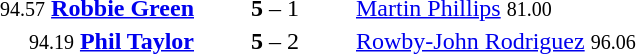<table style="text-align:center">
<tr>
<th width=223></th>
<th width=100></th>
<th width=223></th>
</tr>
<tr>
<td align=right><small><span>94.57</span></small> <strong><a href='#'>Robbie Green</a></strong> </td>
<td><strong>5</strong> – 1</td>
<td align=left> <a href='#'>Martin Phillips</a> <small><span>81.00</span></small></td>
</tr>
<tr>
<td align=right><small><span>94.19</span></small> <strong><a href='#'>Phil Taylor</a></strong> </td>
<td><strong>5</strong> – 2</td>
<td align=left> <a href='#'>Rowby-John Rodriguez</a> <small><span>96.06</span></small></td>
</tr>
</table>
